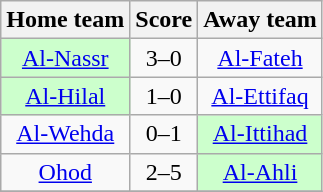<table class="wikitable" style="text-align: center">
<tr>
<th>Home team</th>
<th>Score</th>
<th>Away team</th>
</tr>
<tr>
<td bgcolor="ccffcc"><a href='#'>Al-Nassr</a></td>
<td>3–0</td>
<td><a href='#'>Al-Fateh</a></td>
</tr>
<tr>
<td bgcolor="ccffcc"><a href='#'>Al-Hilal</a></td>
<td>1–0</td>
<td><a href='#'>Al-Ettifaq</a></td>
</tr>
<tr>
<td><a href='#'>Al-Wehda</a></td>
<td>0–1</td>
<td bgcolor="ccffcc"><a href='#'>Al-Ittihad</a></td>
</tr>
<tr>
<td><a href='#'>Ohod</a></td>
<td>2–5</td>
<td bgcolor="ccffcc"><a href='#'>Al-Ahli</a></td>
</tr>
<tr>
</tr>
</table>
